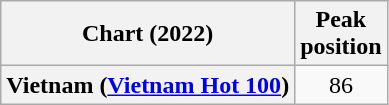<table class="wikitable sortable plainrowheaders" style="text-align:center">
<tr>
<th scope="col">Chart (2022)</th>
<th scope="col">Peak<br> position</th>
</tr>
<tr>
<th scope="row">Vietnam (<a href='#'>Vietnam Hot 100</a>)</th>
<td>86</td>
</tr>
</table>
